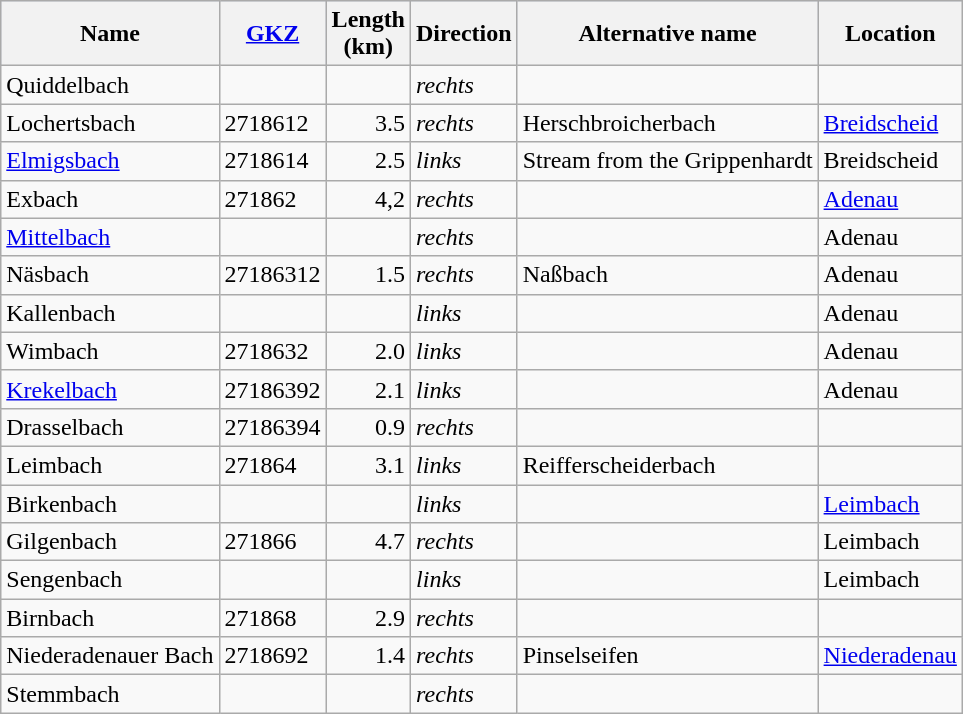<table class="wikitable sortable">
<tr style="background-color:#CEDAF2">
<th>Name</th>
<th><a href='#'>GKZ</a></th>
<th>Length<br>(km)</th>
<th>Direction</th>
<th>Alternative name</th>
<th>Location</th>
</tr>
<tr>
<td>Quiddelbach</td>
<td></td>
<td align="right"></td>
<td><em>rechts</em></td>
<td align="right"></td>
<td></td>
</tr>
<tr>
<td>Lochertsbach</td>
<td>2718612</td>
<td align="right">3.5</td>
<td><em>rechts</em></td>
<td align="left">Herschbroicherbach</td>
<td><a href='#'>Breidscheid</a></td>
</tr>
<tr>
<td><a href='#'>Elmigsbach</a></td>
<td>2718614</td>
<td align="right">2.5</td>
<td><em>links</em></td>
<td align="left">Stream from the Grippenhardt</td>
<td>Breidscheid</td>
</tr>
<tr>
<td>Exbach</td>
<td>271862</td>
<td align="right">4,2</td>
<td><em>rechts</em></td>
<td align="right"></td>
<td><a href='#'>Adenau</a></td>
</tr>
<tr>
<td><a href='#'>Mittelbach</a></td>
<td></td>
<td align="right"></td>
<td><em>rechts</em></td>
<td align="right"></td>
<td>Adenau</td>
</tr>
<tr>
<td>Näsbach</td>
<td>27186312</td>
<td align="right">1.5</td>
<td><em>rechts</em></td>
<td align="left">Naßbach</td>
<td>Adenau</td>
</tr>
<tr>
<td>Kallenbach</td>
<td></td>
<td align="right"></td>
<td><em>links</em></td>
<td align="right"></td>
<td>Adenau</td>
</tr>
<tr>
<td>Wimbach</td>
<td>2718632</td>
<td align="right">2.0</td>
<td><em>links</em></td>
<td align="right"></td>
<td>Adenau</td>
</tr>
<tr>
<td><a href='#'>Krekelbach</a></td>
<td>27186392</td>
<td align="right">2.1</td>
<td><em>links</em></td>
<td align="right"></td>
<td>Adenau</td>
</tr>
<tr>
<td>Drasselbach</td>
<td>27186394</td>
<td align="right">0.9</td>
<td><em>rechts</em></td>
<td align="right"></td>
<td></td>
</tr>
<tr>
<td>Leimbach</td>
<td>271864</td>
<td align="right">3.1</td>
<td><em>links</em></td>
<td align="left">Reifferscheiderbach</td>
<td></td>
</tr>
<tr>
<td>Birkenbach</td>
<td></td>
<td align="right"></td>
<td><em>links</em></td>
<td align="right"></td>
<td><a href='#'>Leimbach</a></td>
</tr>
<tr>
<td>Gilgenbach</td>
<td>271866</td>
<td align="right">4.7</td>
<td><em>rechts</em></td>
<td align="right"></td>
<td>Leimbach</td>
</tr>
<tr>
<td>Sengenbach</td>
<td></td>
<td align="right"></td>
<td><em>links</em></td>
<td align="right"></td>
<td>Leimbach</td>
</tr>
<tr>
<td>Birnbach</td>
<td>271868</td>
<td align="right">2.9</td>
<td><em>rechts</em></td>
<td align="right"></td>
<td></td>
</tr>
<tr>
<td>Niederadenauer Bach</td>
<td>2718692</td>
<td align="right">1.4</td>
<td><em>rechts</em></td>
<td align="left">Pinselseifen</td>
<td><a href='#'>Niederadenau</a></td>
</tr>
<tr>
<td>Stemmbach</td>
<td></td>
<td align="right"></td>
<td><em>rechts</em></td>
<td align="right"></td>
<td></td>
</tr>
</table>
